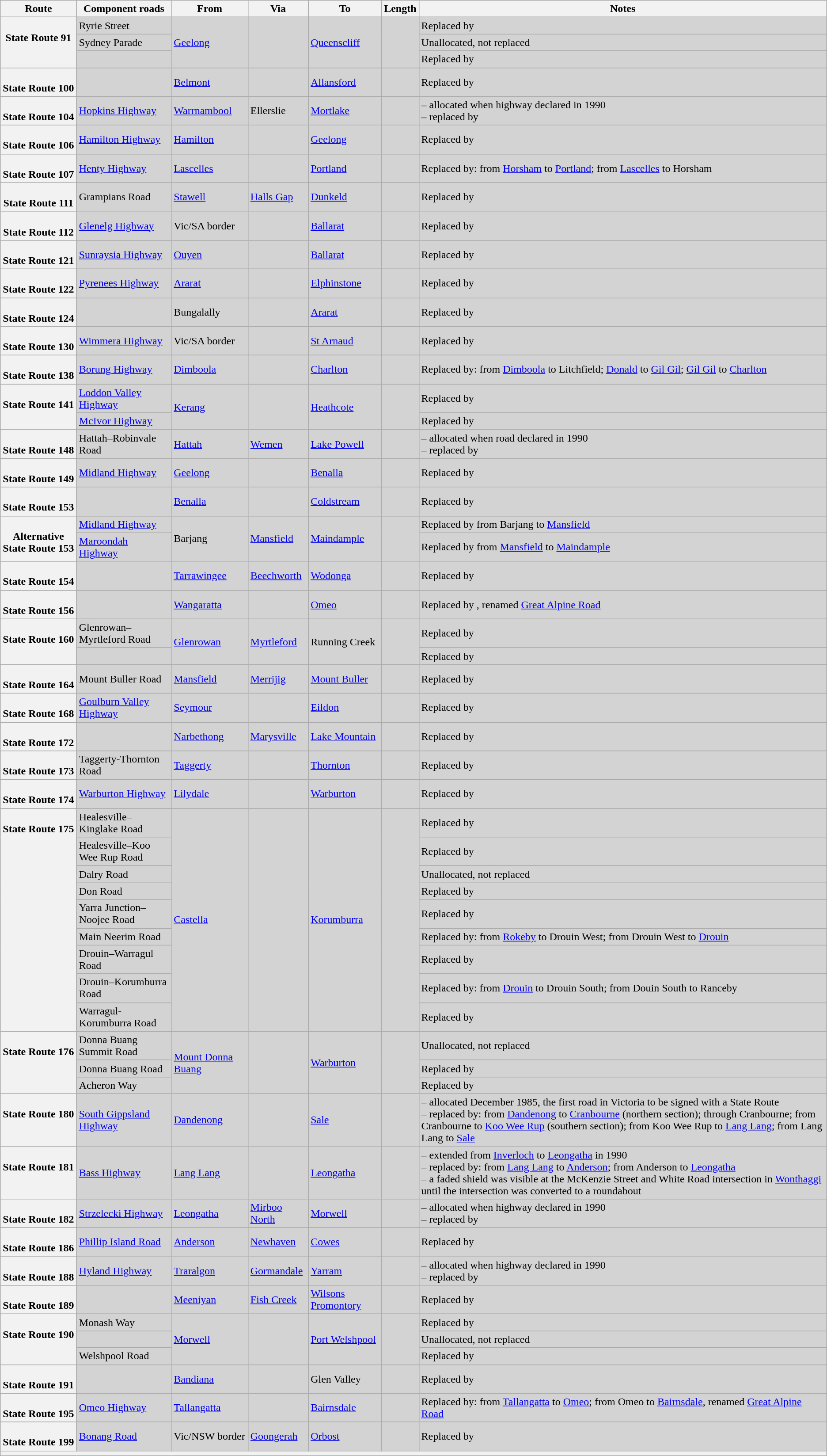<table class="wikitable sortable">
<tr>
<th scope="col">Route</th>
<th scope="col">Component roads</th>
<th scope="col">From</th>
<th scope="col">Via</th>
<th scope="col">To</th>
<th scope="col">Length</th>
<th scope="col">Notes</th>
</tr>
<tr style="background:#d3d3d3;">
<th rowspan="3" style="vertical-align:top; white-space:nowrap;"><br>State Route 91</th>
<td>Ryrie Street</td>
<td rowspan="3"><a href='#'>Geelong</a></td>
<td rowspan="3"></td>
<td rowspan="3"><a href='#'>Queenscliff</a></td>
<td rowspan="3"></td>
<td>Replaced by </td>
</tr>
<tr style="background:#d3d3d3;">
<td>Sydney Parade</td>
<td>Unallocated, not replaced</td>
</tr>
<tr style="background:#d3d3d3;">
<td></td>
<td>Replaced by </td>
</tr>
<tr style="background:#d3d3d3;">
<th style="vertical-align:top; white-space:nowrap;"><br>State Route 100</th>
<td></td>
<td><a href='#'>Belmont</a></td>
<td></td>
<td><a href='#'>Allansford</a></td>
<td></td>
<td>Replaced by </td>
</tr>
<tr style="background:#d3d3d3;">
<th style="vertical-align:top; white-space:nowrap;"><br>State Route 104</th>
<td><a href='#'>Hopkins Highway</a></td>
<td><a href='#'>Warrnambool</a></td>
<td>Ellerslie</td>
<td><a href='#'>Mortlake</a></td>
<td></td>
<td>– allocated when highway declared in 1990<br>– replaced by </td>
</tr>
<tr style="background:#d3d3d3;">
<th style="vertical-align:top; white-space:nowrap;"><br>State Route 106</th>
<td><a href='#'>Hamilton Highway</a></td>
<td><a href='#'>Hamilton</a></td>
<td></td>
<td><a href='#'>Geelong</a></td>
<td></td>
<td>Replaced by </td>
</tr>
<tr style="background:#d3d3d3;">
<th style="vertical-align:top; white-space:nowrap;"><br>State Route 107</th>
<td><a href='#'>Henty Highway</a></td>
<td><a href='#'>Lascelles</a></td>
<td></td>
<td><a href='#'>Portland</a></td>
<td></td>
<td>Replaced by:  from <a href='#'>Horsham</a> to <a href='#'>Portland</a>;  from <a href='#'>Lascelles</a> to Horsham</td>
</tr>
<tr style="background:#d3d3d3;">
<th style="vertical-align:top; white-space:nowrap;"><br>State Route 111</th>
<td>Grampians Road</td>
<td><a href='#'>Stawell</a></td>
<td><a href='#'>Halls Gap</a></td>
<td><a href='#'>Dunkeld</a></td>
<td></td>
<td>Replaced by </td>
</tr>
<tr style="background:#d3d3d3;">
<th style="vertical-align:top; white-space:nowrap;"><br>State Route 112</th>
<td><a href='#'>Glenelg Highway</a></td>
<td>Vic/SA border</td>
<td></td>
<td><a href='#'>Ballarat</a></td>
<td></td>
<td>Replaced by </td>
</tr>
<tr style="background:#d3d3d3;">
<th style="vertical-align:top; white-space:nowrap;"><br>State Route 121</th>
<td><a href='#'>Sunraysia Highway</a></td>
<td><a href='#'>Ouyen</a></td>
<td></td>
<td><a href='#'>Ballarat</a></td>
<td></td>
<td>Replaced by </td>
</tr>
<tr style="background:#d3d3d3;">
<th style="vertical-align:top; white-space:nowrap;"><br>State Route 122</th>
<td><a href='#'>Pyrenees Highway</a></td>
<td><a href='#'>Ararat</a></td>
<td></td>
<td><a href='#'>Elphinstone</a></td>
<td></td>
<td>Replaced by </td>
</tr>
<tr style="background:#d3d3d3;">
<th style="vertical-align:top; white-space:nowrap;"><br>State Route 124</th>
<td></td>
<td>Bungalally</td>
<td></td>
<td><a href='#'>Ararat</a></td>
<td></td>
<td>Replaced by </td>
</tr>
<tr style="background:#d3d3d3;">
<th style="vertical-align:top; white-space:nowrap;"><br>State Route 130</th>
<td><a href='#'>Wimmera Highway</a></td>
<td>Vic/SA border</td>
<td></td>
<td><a href='#'>St Arnaud</a></td>
<td></td>
<td>Replaced by </td>
</tr>
<tr style="background:#d3d3d3;">
<th style="vertical-align:top; white-space:nowrap;"><br>State Route 138</th>
<td><a href='#'>Borung Highway</a></td>
<td><a href='#'>Dimboola</a></td>
<td></td>
<td><a href='#'>Charlton</a></td>
<td></td>
<td>Replaced by:  from <a href='#'>Dimboola</a> to Litchfield;  <a href='#'>Donald</a> to <a href='#'>Gil Gil</a>;  <a href='#'>Gil Gil</a> to <a href='#'>Charlton</a></td>
</tr>
<tr style="background:#d3d3d3;">
<th rowspan="2" style="vertical-align:top; white-space:nowrap;"><br>State Route 141</th>
<td><a href='#'>Loddon Valley Highway</a></td>
<td rowspan="2"><a href='#'>Kerang</a></td>
<td rowspan="2"></td>
<td rowspan="2"><a href='#'>Heathcote</a></td>
<td rowspan="2"></td>
<td>Replaced by </td>
</tr>
<tr style="background:#d3d3d3;">
<td><a href='#'>McIvor Highway</a></td>
<td>Replaced by </td>
</tr>
<tr style="background:#d3d3d3;">
<th style="vertical-align:top; white-space:nowrap;"><br>State Route 148</th>
<td>Hattah–Robinvale Road</td>
<td><a href='#'>Hattah</a></td>
<td><a href='#'>Wemen</a></td>
<td><a href='#'>Lake Powell</a></td>
<td></td>
<td>– allocated when road declared in 1990<br>– replaced by </td>
</tr>
<tr style="background:#d3d3d3;">
<th style="vertical-align:top; white-space:nowrap;"><br>State Route 149</th>
<td><a href='#'>Midland Highway</a></td>
<td><a href='#'>Geelong</a></td>
<td></td>
<td><a href='#'>Benalla</a></td>
<td></td>
<td>Replaced by </td>
</tr>
<tr style="background:#d3d3d3;">
<th style="vertical-align:top; white-space:nowrap;"><br>State Route 153</th>
<td></td>
<td><a href='#'>Benalla</a></td>
<td></td>
<td><a href='#'>Coldstream</a></td>
<td></td>
<td>Replaced by </td>
</tr>
<tr style="background:#d3d3d3;">
<th rowspan="2" style="vertical-align:top; white-space:nowrap;"><br>Alternative<br>State Route 153</th>
<td><a href='#'>Midland Highway</a></td>
<td rowspan="2">Barjang</td>
<td rowspan="2"><a href='#'>Mansfield</a></td>
<td rowspan="2"><a href='#'>Maindample</a></td>
<td rowspan="2"></td>
<td>Replaced by  from Barjang to <a href='#'>Mansfield</a></td>
</tr>
<tr style="background:#d3d3d3;">
<td><a href='#'>Maroondah Highway</a></td>
<td>Replaced by  from <a href='#'>Mansfield</a> to <a href='#'>Maindample</a></td>
</tr>
<tr style="background:#d3d3d3;">
<th style="vertical-align:top; white-space:nowrap;"><br>State Route 154</th>
<td></td>
<td><a href='#'>Tarrawingee</a></td>
<td><a href='#'>Beechworth</a></td>
<td><a href='#'>Wodonga</a></td>
<td></td>
<td>Replaced by </td>
</tr>
<tr style="background:#d3d3d3;">
<th style="vertical-align:top; white-space:nowrap;"><br>State Route 156</th>
<td></td>
<td><a href='#'>Wangaratta</a></td>
<td></td>
<td><a href='#'>Omeo</a></td>
<td></td>
<td>Replaced by , renamed <a href='#'>Great Alpine Road</a></td>
</tr>
<tr style="background:#d3d3d3;">
<th rowspan="2" style="vertical-align:top; white-space:nowrap;"><br>State Route 160</th>
<td>Glenrowan–Myrtleford Road</td>
<td rowspan="2"><a href='#'>Glenrowan</a></td>
<td rowspan="2"><a href='#'>Myrtleford</a></td>
<td rowspan="2">Running Creek</td>
<td rowspan="2"></td>
<td>Replaced by </td>
</tr>
<tr style="background:#d3d3d3;">
<td></td>
<td>Replaced by </td>
</tr>
<tr style="background:#d3d3d3;">
<th style="vertical-align:top; white-space:nowrap;"><br>State Route 164</th>
<td>Mount Buller Road</td>
<td><a href='#'>Mansfield</a></td>
<td><a href='#'>Merrijig</a></td>
<td><a href='#'>Mount Buller</a></td>
<td></td>
<td>Replaced by </td>
</tr>
<tr style="background:#d3d3d3;">
<th style="vertical-align:top; white-space:nowrap;"><br>State Route 168</th>
<td><a href='#'>Goulburn Valley Highway</a></td>
<td><a href='#'>Seymour</a></td>
<td></td>
<td><a href='#'>Eildon</a></td>
<td></td>
<td>Replaced by </td>
</tr>
<tr style="background:#d3d3d3;">
<th style="vertical-align:top; white-space:nowrap;"><br>State Route 172</th>
<td></td>
<td><a href='#'>Narbethong</a></td>
<td><a href='#'>Marysville</a></td>
<td><a href='#'>Lake Mountain</a></td>
<td></td>
<td>Replaced by </td>
</tr>
<tr style="background:#d3d3d3;">
<th style="vertical-align:top; white-space:nowrap;"><br>State Route 173</th>
<td>Taggerty-Thornton Road</td>
<td><a href='#'>Taggerty</a></td>
<td></td>
<td><a href='#'>Thornton</a></td>
<td></td>
<td>Replaced by </td>
</tr>
<tr style="background:#d3d3d3;">
<th style="vertical-align:top; white-space:nowrap;"><br>State Route 174</th>
<td><a href='#'>Warburton Highway</a></td>
<td><a href='#'>Lilydale</a></td>
<td></td>
<td><a href='#'>Warburton</a></td>
<td></td>
<td>Replaced by </td>
</tr>
<tr style="background:#d3d3d3;">
<th rowspan="9" style="vertical-align:top; white-space:nowrap;"><br>State Route 175</th>
<td>Healesville–Kinglake Road</td>
<td rowspan="9"><a href='#'>Castella</a></td>
<td rowspan="9"></td>
<td rowspan="9"><a href='#'>Korumburra</a></td>
<td rowspan="9"></td>
<td>Replaced by </td>
</tr>
<tr style="background:#d3d3d3;">
<td>Healesville–Koo Wee Rup Road</td>
<td>Replaced by </td>
</tr>
<tr style="background:#d3d3d3;">
<td>Dalry Road</td>
<td>Unallocated, not replaced</td>
</tr>
<tr style="background:#d3d3d3;">
<td>Don Road</td>
<td>Replaced by </td>
</tr>
<tr style="background:#d3d3d3;">
<td>Yarra Junction–Noojee Road</td>
<td>Replaced by </td>
</tr>
<tr style="background:#d3d3d3;">
<td>Main Neerim Road</td>
<td>Replaced by:  from <a href='#'>Rokeby</a> to Drouin West;  from Drouin West to <a href='#'>Drouin</a></td>
</tr>
<tr style="background:#d3d3d3;">
<td>Drouin–Warragul Road</td>
<td>Replaced by </td>
</tr>
<tr style="background:#d3d3d3;">
<td>Drouin–Korumburra Road</td>
<td>Replaced by:  from <a href='#'>Drouin</a> to Drouin South;  from Douin South to Ranceby</td>
</tr>
<tr style="background:#d3d3d3;">
<td>Warragul-Korumburra Road</td>
<td>Replaced by </td>
</tr>
<tr style="background:#d3d3d3;">
<th rowspan="3" style="vertical-align:top; white-space:nowrap;"><br>State Route 176</th>
<td>Donna Buang Summit Road</td>
<td rowspan="3"><a href='#'>Mount Donna Buang</a></td>
<td rowspan="3"></td>
<td rowspan="3"><a href='#'>Warburton</a></td>
<td rowspan="3"></td>
<td>Unallocated, not replaced</td>
</tr>
<tr style="background:#d3d3d3;">
<td>Donna Buang Road</td>
<td>Replaced by </td>
</tr>
<tr style="background:#d3d3d3;">
<td>Acheron Way</td>
<td>Replaced by </td>
</tr>
<tr style="background:#d3d3d3;">
<th style="vertical-align:top; white-space:nowrap;"><br>State Route 180</th>
<td><a href='#'>South Gippsland Highway</a></td>
<td><a href='#'>Dandenong</a></td>
<td></td>
<td><a href='#'>Sale</a></td>
<td></td>
<td>– allocated December 1985, the first road in Victoria to be signed with a State Route<br>– replaced by:  from <a href='#'>Dandenong</a> to <a href='#'>Cranbourne</a> (northern section);  through Cranbourne;  from Cranbourne to <a href='#'>Koo Wee Rup</a> (southern section);  from Koo Wee Rup to <a href='#'>Lang Lang</a>;  from Lang Lang to <a href='#'>Sale</a></td>
</tr>
<tr style="background:#d3d3d3;">
<th style="vertical-align:top; white-space:nowrap;"><br>State Route 181</th>
<td><a href='#'>Bass Highway</a></td>
<td><a href='#'>Lang Lang</a></td>
<td></td>
<td><a href='#'>Leongatha</a></td>
<td></td>
<td>– extended from <a href='#'>Inverloch</a> to <a href='#'>Leongatha</a> in 1990<br>– replaced by:  from <a href='#'>Lang Lang</a> to <a href='#'>Anderson</a>;  from Anderson to <a href='#'>Leongatha</a><br>– a faded  shield was visible at the McKenzie Street and White Road intersection in <a href='#'>Wonthaggi</a> until the intersection was converted to a roundabout</td>
</tr>
<tr style="background:#d3d3d3;">
<th style="vertical-align:top; white-space:nowrap;"><br>State Route 182</th>
<td><a href='#'>Strzelecki Highway</a></td>
<td><a href='#'>Leongatha</a></td>
<td><a href='#'>Mirboo North</a></td>
<td><a href='#'>Morwell</a></td>
<td></td>
<td>– allocated when highway declared in 1990<br>– replaced by </td>
</tr>
<tr style="background:#d3d3d3;">
<th style="vertical-align:top; white-space:nowrap;"><br>State Route 186</th>
<td><a href='#'>Phillip Island Road</a></td>
<td><a href='#'>Anderson</a></td>
<td><a href='#'>Newhaven</a></td>
<td><a href='#'>Cowes</a></td>
<td></td>
<td>Replaced by </td>
</tr>
<tr style="background:#d3d3d3;">
<th style="vertical-align:top; white-space:nowrap;"><br>State Route 188</th>
<td><a href='#'>Hyland Highway</a></td>
<td><a href='#'>Traralgon</a></td>
<td><a href='#'>Gormandale</a></td>
<td><a href='#'>Yarram</a></td>
<td></td>
<td>– allocated when highway declared in 1990<br>– replaced by </td>
</tr>
<tr style="background:#d3d3d3;">
<th style="vertical-align:top; white-space:nowrap;"><br>State Route 189</th>
<td></td>
<td><a href='#'>Meeniyan</a></td>
<td><a href='#'>Fish Creek</a></td>
<td><a href='#'>Wilsons Promontory</a></td>
<td></td>
<td>Replaced by </td>
</tr>
<tr style="background:#d3d3d3;">
<th rowspan="3" style="vertical-align:top; white-space:nowrap;"><br>State Route 190</th>
<td>Monash Way</td>
<td rowspan="3"><a href='#'>Morwell</a></td>
<td rowspan="3"></td>
<td rowspan="3"><a href='#'>Port Welshpool</a></td>
<td rowspan="3"></td>
<td>Replaced by </td>
</tr>
<tr style="background:#d3d3d3;">
<td></td>
<td>Unallocated, not replaced</td>
</tr>
<tr style="background:#d3d3d3;">
<td>Welshpool Road</td>
<td>Replaced by </td>
</tr>
<tr style="background:#d3d3d3;">
<th style="vertical-align:top; white-space:nowrap;"><br>State Route 191</th>
<td></td>
<td><a href='#'>Bandiana</a></td>
<td></td>
<td>Glen Valley</td>
<td></td>
<td>Replaced by </td>
</tr>
<tr style="background:#d3d3d3;">
<th style="vertical-align:top; white-space:nowrap;"><br>State Route 195</th>
<td><a href='#'>Omeo Highway</a></td>
<td><a href='#'>Tallangatta</a></td>
<td></td>
<td><a href='#'>Bairnsdale</a></td>
<td></td>
<td>Replaced by:  from <a href='#'>Tallangatta</a> to <a href='#'>Omeo</a>;  from Omeo to <a href='#'>Bairnsdale</a>, renamed <a href='#'>Great Alpine Road</a></td>
</tr>
<tr style="background:#d3d3d3;">
<th style="vertical-align:top; white-space:nowrap;"><br>State Route 199</th>
<td><a href='#'>Bonang Road</a></td>
<td>Vic/NSW border</td>
<td><a href='#'>Goongerah</a></td>
<td><a href='#'>Orbost</a></td>
<td></td>
<td>Replaced by </td>
</tr>
<tr>
<td colspan="7" style="text-align:center; background:#f2f2f2;"></td>
</tr>
</table>
